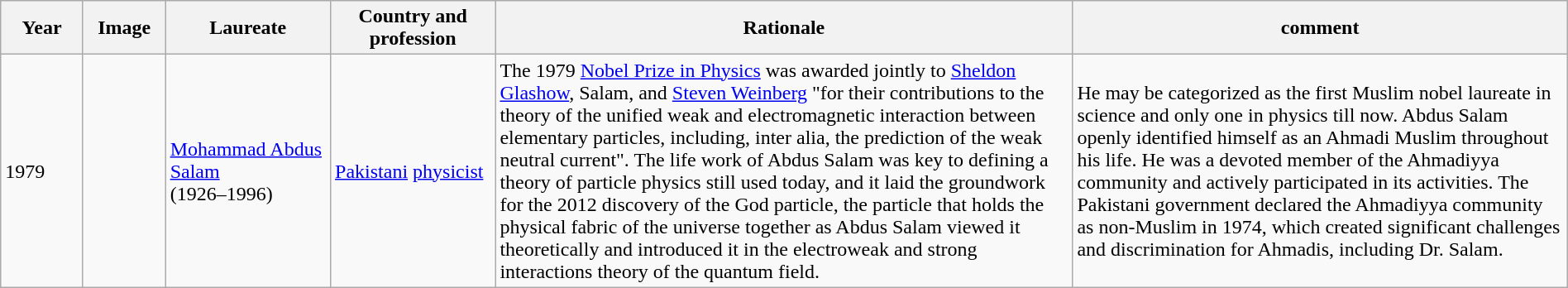<table style="margin:auto;"  class="wikitable">
<tr>
<th style="width:5%;">Year</th>
<th style="width:5%;">Image</th>
<th style="width:10%;">Laureate</th>
<th style="width:10%;">Country and profession</th>
<th style="width:35%;">Rationale</th>
<th style="width:30%;">comment</th>
</tr>
<tr>
<td>1979</td>
<td></td>
<td><a href='#'>Mohammad Abdus Salam</a><br>(1926–1996)</td>
<td> <a href='#'>Pakistani</a> <a href='#'>physicist</a></td>
<td>The 1979 <a href='#'>Nobel Prize in Physics</a> was awarded jointly to <a href='#'>Sheldon Glashow</a>, Salam, and <a href='#'>Steven Weinberg</a> "for their contributions to the theory of the unified weak and electromagnetic interaction between elementary particles, including, inter alia, the prediction of the weak neutral current". The life work of Abdus Salam was key to defining a theory of particle physics still used today, and it laid the groundwork for the 2012 discovery of the God particle, the particle that holds the physical fabric of the universe together as Abdus Salam viewed it theoretically and introduced it in the electroweak and strong interactions theory of the quantum field.</td>
<td>He may be categorized as the first Muslim nobel laureate in science and only one in physics till now. Abdus Salam openly identified himself as an Ahmadi Muslim throughout his life. He was a devoted member of the Ahmadiyya community and actively participated in its activities. The Pakistani government declared the Ahmadiyya community as non-Muslim in 1974, which created significant challenges and discrimination for Ahmadis, including Dr. Salam.</td>
</tr>
</table>
